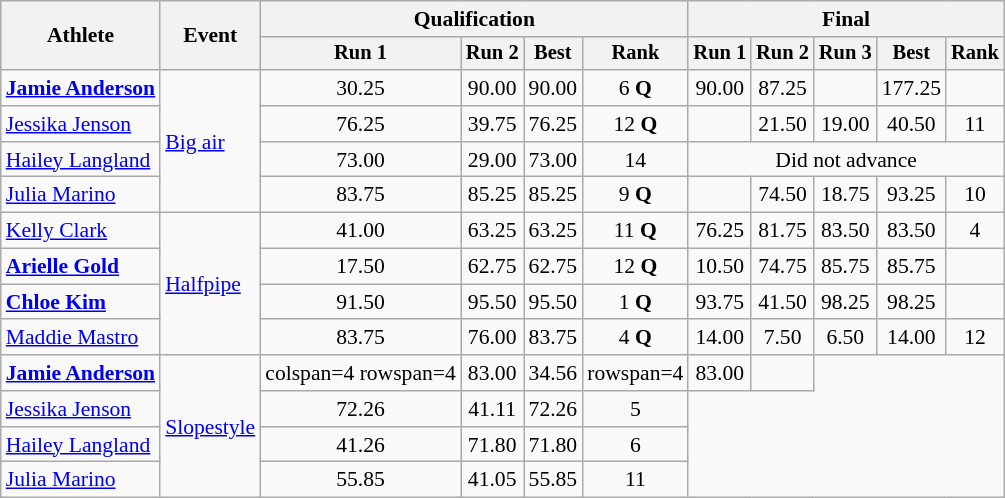<table class=wikitable style=font-size:90%;text-align:center>
<tr>
<th rowspan=2>Athlete</th>
<th rowspan=2>Event</th>
<th colspan=4>Qualification</th>
<th colspan=5>Final</th>
</tr>
<tr style=font-size:95%>
<th>Run 1</th>
<th>Run 2</th>
<th>Best</th>
<th>Rank</th>
<th>Run 1</th>
<th>Run 2</th>
<th>Run 3</th>
<th>Best</th>
<th>Rank</th>
</tr>
<tr>
<td align=left><strong><a href='#'>Jamie Anderson</a></strong></td>
<td style="text-align:left;" rowspan="4"><a href='#'>Big air</a></td>
<td>30.25</td>
<td>90.00</td>
<td>90.00</td>
<td>6 <strong>Q</strong></td>
<td>90.00</td>
<td>87.25</td>
<td></td>
<td>177.25</td>
<td></td>
</tr>
<tr>
<td align=left><a href='#'>Jessika Jenson</a></td>
<td>76.25</td>
<td>39.75</td>
<td>76.25</td>
<td>12 <strong>Q</strong></td>
<td></td>
<td>21.50</td>
<td>19.00</td>
<td>40.50</td>
<td>11</td>
</tr>
<tr>
<td align=left><a href='#'>Hailey Langland</a></td>
<td>73.00</td>
<td>29.00</td>
<td>73.00</td>
<td>14</td>
<td colspan=5>Did not advance</td>
</tr>
<tr>
<td align=left><a href='#'>Julia Marino</a></td>
<td>83.75</td>
<td>85.25</td>
<td>85.25</td>
<td>9 <strong>Q</strong></td>
<td></td>
<td>74.50</td>
<td>18.75</td>
<td>93.25</td>
<td>10</td>
</tr>
<tr>
<td align=left><a href='#'>Kelly Clark</a></td>
<td style="text-align:left;" rowspan="4"><a href='#'>Halfpipe</a></td>
<td>41.00</td>
<td>63.25</td>
<td>63.25</td>
<td>11 <strong>Q</strong></td>
<td>76.25</td>
<td>81.75</td>
<td>83.50</td>
<td>83.50</td>
<td>4</td>
</tr>
<tr>
<td align=left><strong><a href='#'>Arielle Gold</a></strong></td>
<td>17.50</td>
<td>62.75</td>
<td>62.75</td>
<td>12 <strong>Q</strong></td>
<td>10.50</td>
<td>74.75</td>
<td>85.75</td>
<td>85.75</td>
<td></td>
</tr>
<tr>
<td align=left><strong><a href='#'>Chloe Kim</a></strong></td>
<td>91.50</td>
<td>95.50</td>
<td>95.50</td>
<td>1 <strong>Q</strong></td>
<td>93.75</td>
<td>41.50</td>
<td>98.25</td>
<td>98.25</td>
<td></td>
</tr>
<tr>
<td align=left><a href='#'>Maddie Mastro</a></td>
<td>83.75</td>
<td>76.00</td>
<td>83.75</td>
<td>4 <strong>Q</strong></td>
<td>14.00</td>
<td>7.50</td>
<td>6.50</td>
<td>14.00</td>
<td>12</td>
</tr>
<tr>
<td align=left><strong><a href='#'>Jamie Anderson</a></strong></td>
<td style="text-align:left;" rowspan="4"><a href='#'>Slopestyle</a></td>
<td>colspan=4 rowspan=4 </td>
<td>83.00</td>
<td>34.56</td>
<td>rowspan=4 </td>
<td>83.00</td>
<td></td>
</tr>
<tr>
<td align=left><a href='#'>Jessika Jenson</a></td>
<td>72.26</td>
<td>41.11</td>
<td>72.26</td>
<td>5</td>
</tr>
<tr>
<td align=left><a href='#'>Hailey Langland</a></td>
<td>41.26</td>
<td>71.80</td>
<td>71.80</td>
<td>6</td>
</tr>
<tr>
<td align=left><a href='#'>Julia Marino</a></td>
<td>55.85</td>
<td>41.05</td>
<td>55.85</td>
<td>11</td>
</tr>
</table>
